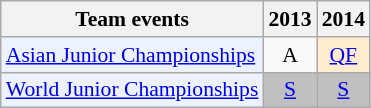<table class="wikitable" style="font-size: 90%; text-align:center">
<tr>
<th>Team events</th>
<th>2013</th>
<th>2014</th>
</tr>
<tr>
<td bgcolor="#ECF2FF"; align="left"><a href='#'>Asian Junior Championships</a></td>
<td>A</td>
<td bgcolor=FFEBCD><a href='#'>QF</a></td>
</tr>
<tr>
<td bgcolor="#ECF2FF"; align="left"><a href='#'>World Junior Championships</a></td>
<td bgcolor=silver><a href='#'>S</a></td>
<td bgcolor=silver><a href='#'>S</a></td>
</tr>
</table>
